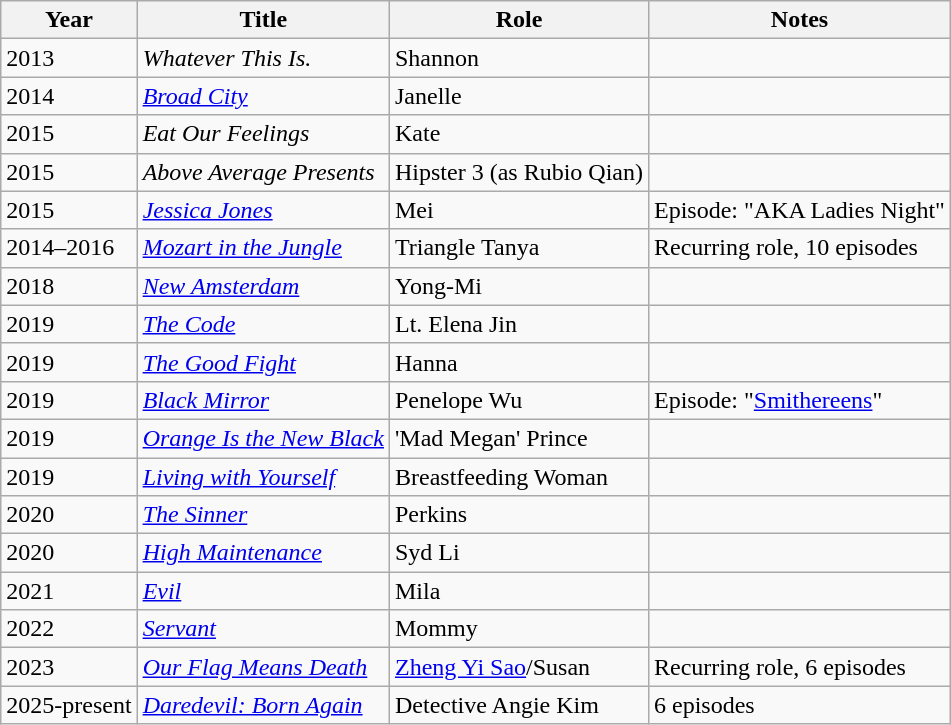<table class="wikitable sortable">
<tr>
<th>Year</th>
<th>Title</th>
<th>Role</th>
<th class="unsortable">Notes</th>
</tr>
<tr>
<td>2013</td>
<td><em>Whatever This Is.</em></td>
<td>Shannon</td>
<td></td>
</tr>
<tr>
<td>2014</td>
<td><em><a href='#'>Broad City</a></em></td>
<td>Janelle</td>
<td></td>
</tr>
<tr>
<td>2015</td>
<td><em>Eat Our Feelings</em></td>
<td>Kate</td>
<td></td>
</tr>
<tr>
<td>2015</td>
<td><em>Above Average Presents</em></td>
<td>Hipster 3 (as Rubio Qian)</td>
<td></td>
</tr>
<tr>
<td>2015</td>
<td><em><a href='#'>Jessica Jones</a></em></td>
<td>Mei</td>
<td>Episode: "AKA Ladies Night"</td>
</tr>
<tr>
<td>2014–2016</td>
<td><em><a href='#'>Mozart in the Jungle</a></em></td>
<td>Triangle Tanya</td>
<td>Recurring role, 10 episodes</td>
</tr>
<tr>
<td>2018</td>
<td><em><a href='#'>New Amsterdam</a></em></td>
<td>Yong-Mi</td>
<td></td>
</tr>
<tr>
<td>2019</td>
<td><em><a href='#'>The Code</a></em></td>
<td>Lt. Elena Jin</td>
<td></td>
</tr>
<tr>
<td>2019</td>
<td><em><a href='#'>The Good Fight</a></em></td>
<td>Hanna</td>
<td></td>
</tr>
<tr>
<td>2019</td>
<td><em><a href='#'>Black Mirror</a></em></td>
<td>Penelope Wu</td>
<td>Episode: "<a href='#'>Smithereens</a>"</td>
</tr>
<tr>
<td>2019</td>
<td><em><a href='#'>Orange Is the New Black</a></em></td>
<td>'Mad Megan' Prince</td>
<td></td>
</tr>
<tr>
<td>2019</td>
<td><em><a href='#'>Living with Yourself</a></em></td>
<td>Breastfeeding Woman</td>
<td></td>
</tr>
<tr>
<td>2020</td>
<td><em><a href='#'>The Sinner</a></em></td>
<td>Perkins</td>
<td></td>
</tr>
<tr>
<td>2020</td>
<td><em><a href='#'>High Maintenance</a></em></td>
<td>Syd Li</td>
<td></td>
</tr>
<tr>
<td>2021</td>
<td><em><a href='#'>Evil</a></em></td>
<td>Mila</td>
<td></td>
</tr>
<tr>
<td>2022</td>
<td><em><a href='#'>Servant</a></em></td>
<td>Mommy</td>
<td></td>
</tr>
<tr>
<td>2023</td>
<td><em><a href='#'>Our Flag Means Death</a></em></td>
<td><a href='#'>Zheng Yi Sao</a>/Susan</td>
<td>Recurring role, 6 episodes</td>
</tr>
<tr>
<td>2025-present</td>
<td><em><a href='#'>Daredevil: Born Again</a></em></td>
<td>Detective Angie Kim</td>
<td>6 episodes</td>
</tr>
</table>
